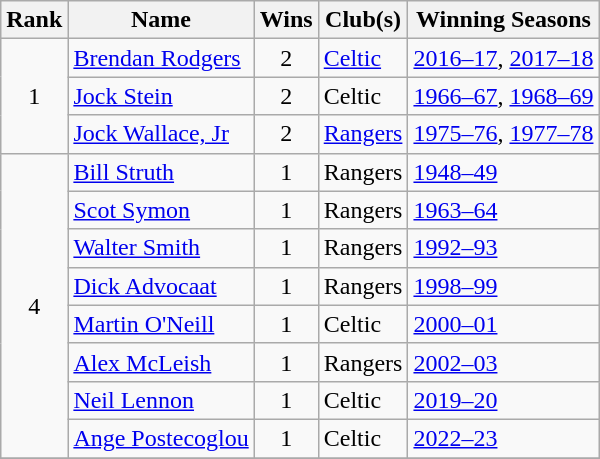<table class="wikitable">
<tr>
<th>Rank</th>
<th>Name</th>
<th>Wins</th>
<th>Club(s)</th>
<th>Winning Seasons</th>
</tr>
<tr>
<td rowspan=3 style=text-align:center>1</td>
<td><a href='#'>Brendan Rodgers</a></td>
<td style=text-align:center>2</td>
<td><a href='#'>Celtic</a></td>
<td><a href='#'>2016–17</a>, <a href='#'>2017–18</a></td>
</tr>
<tr>
<td><a href='#'>Jock Stein</a></td>
<td style=text-align:center>2</td>
<td>Celtic</td>
<td><a href='#'>1966–67</a>, <a href='#'>1968–69</a></td>
</tr>
<tr>
<td><a href='#'>Jock Wallace, Jr</a></td>
<td style=text-align:center>2</td>
<td><a href='#'>Rangers</a></td>
<td><a href='#'>1975–76</a>, <a href='#'>1977–78</a></td>
</tr>
<tr>
<td rowspan=8 style=text-align:center>4</td>
<td><a href='#'>Bill Struth</a></td>
<td style=text-align:center>1</td>
<td>Rangers</td>
<td><a href='#'>1948–49</a></td>
</tr>
<tr>
<td><a href='#'>Scot Symon</a></td>
<td style=text-align:center>1</td>
<td>Rangers</td>
<td><a href='#'>1963–64</a></td>
</tr>
<tr>
<td><a href='#'>Walter Smith</a></td>
<td style=text-align:center>1</td>
<td>Rangers</td>
<td><a href='#'>1992–93</a></td>
</tr>
<tr>
<td><a href='#'>Dick Advocaat</a></td>
<td style=text-align:center>1</td>
<td>Rangers</td>
<td><a href='#'>1998–99</a></td>
</tr>
<tr>
<td><a href='#'>Martin O'Neill</a></td>
<td style=text-align:center>1</td>
<td>Celtic</td>
<td><a href='#'>2000–01</a></td>
</tr>
<tr>
<td><a href='#'>Alex McLeish</a></td>
<td style=text-align:center>1</td>
<td>Rangers</td>
<td><a href='#'>2002–03</a></td>
</tr>
<tr>
<td><a href='#'>Neil Lennon</a></td>
<td style=text-align:center>1</td>
<td>Celtic</td>
<td><a href='#'>2019–20</a></td>
</tr>
<tr>
<td><a href='#'>Ange Postecoglou</a></td>
<td style=text-align:center>1</td>
<td>Celtic</td>
<td><a href='#'>2022–23</a></td>
</tr>
<tr>
</tr>
</table>
